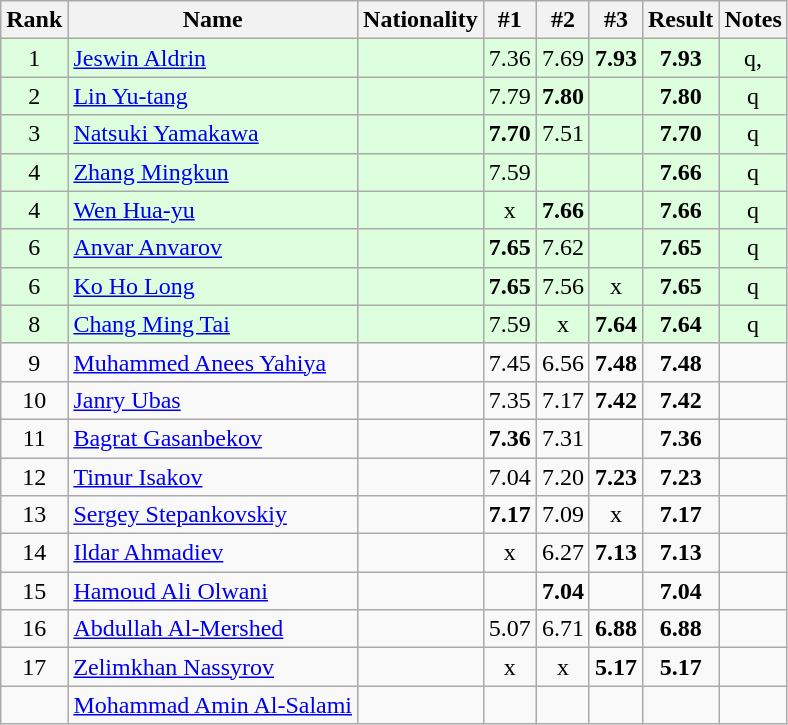<table class="wikitable sortable" style="text-align:center">
<tr>
<th>Rank</th>
<th>Name</th>
<th>Nationality</th>
<th>#1</th>
<th>#2</th>
<th>#3</th>
<th>Result</th>
<th>Notes</th>
</tr>
<tr bgcolor=ddffdd>
<td>1</td>
<td align=left><a href='#'>Jeswin Aldrin</a></td>
<td align=left></td>
<td>7.36</td>
<td>7.69</td>
<td><strong>7.93</strong></td>
<td><strong>7.93</strong></td>
<td>q, </td>
</tr>
<tr bgcolor=ddffdd>
<td>2</td>
<td align=left><a href='#'>Lin Yu-tang</a></td>
<td align=left></td>
<td>7.79</td>
<td><strong>7.80</strong></td>
<td></td>
<td><strong>7.80</strong></td>
<td>q</td>
</tr>
<tr bgcolor=ddffdd>
<td>3</td>
<td align=left><a href='#'>Natsuki Yamakawa</a></td>
<td align=left></td>
<td><strong>7.70</strong></td>
<td>7.51</td>
<td></td>
<td><strong>7.70</strong></td>
<td>q</td>
</tr>
<tr bgcolor=ddffdd>
<td>4</td>
<td align=left><a href='#'>Zhang Mingkun</a></td>
<td align=left></td>
<td>7.59</td>
<td></td>
<td></td>
<td><strong>7.66</strong></td>
<td>q</td>
</tr>
<tr bgcolor=ddffdd>
<td>4</td>
<td align=left><a href='#'>Wen Hua-yu</a></td>
<td align=left></td>
<td>x</td>
<td><strong>7.66</strong></td>
<td></td>
<td><strong>7.66</strong></td>
<td>q</td>
</tr>
<tr bgcolor=ddffdd>
<td>6</td>
<td align=left><a href='#'>Anvar Anvarov</a></td>
<td align=left></td>
<td><strong>7.65</strong></td>
<td>7.62</td>
<td></td>
<td><strong>7.65</strong></td>
<td>q</td>
</tr>
<tr bgcolor=ddffdd>
<td>6</td>
<td align=left><a href='#'>Ko Ho Long</a></td>
<td align=left></td>
<td><strong>7.65</strong></td>
<td>7.56</td>
<td>x</td>
<td><strong>7.65</strong></td>
<td>q</td>
</tr>
<tr bgcolor=ddffdd>
<td>8</td>
<td align=left><a href='#'>Chang Ming Tai</a></td>
<td align=left></td>
<td>7.59</td>
<td>x</td>
<td><strong>7.64</strong></td>
<td><strong>7.64</strong></td>
<td>q</td>
</tr>
<tr>
<td>9</td>
<td align=left><a href='#'>Muhammed Anees Yahiya</a></td>
<td align=left></td>
<td>7.45</td>
<td>6.56</td>
<td><strong>7.48</strong></td>
<td><strong>7.48</strong></td>
<td></td>
</tr>
<tr>
<td>10</td>
<td align=left><a href='#'>Janry Ubas</a></td>
<td align=left></td>
<td>7.35</td>
<td>7.17</td>
<td><strong>7.42</strong></td>
<td><strong>7.42</strong></td>
<td></td>
</tr>
<tr>
<td>11</td>
<td align=left><a href='#'>Bagrat Gasanbekov</a></td>
<td align=left></td>
<td><strong>7.36</strong></td>
<td>7.31</td>
<td></td>
<td><strong>7.36</strong></td>
<td></td>
</tr>
<tr>
<td>12</td>
<td align=left><a href='#'>Timur Isakov</a></td>
<td align=left></td>
<td>7.04</td>
<td>7.20</td>
<td><strong>7.23</strong></td>
<td><strong>7.23</strong></td>
<td></td>
</tr>
<tr>
<td>13</td>
<td align=left><a href='#'>Sergey Stepankovskiy</a></td>
<td align=left></td>
<td><strong>7.17</strong></td>
<td>7.09</td>
<td>x</td>
<td><strong>7.17</strong></td>
<td></td>
</tr>
<tr>
<td>14</td>
<td align=left><a href='#'>Ildar Ahmadiev</a></td>
<td align=left></td>
<td>x</td>
<td>6.27</td>
<td><strong>7.13</strong></td>
<td><strong>7.13</strong></td>
<td></td>
</tr>
<tr>
<td>15</td>
<td align=left><a href='#'>Hamoud Ali Olwani</a></td>
<td align=left></td>
<td></td>
<td><strong>7.04</strong></td>
<td></td>
<td><strong>7.04</strong></td>
<td></td>
</tr>
<tr>
<td>16</td>
<td align=left><a href='#'>Abdullah Al-Mershed</a></td>
<td align=left></td>
<td>5.07</td>
<td>6.71</td>
<td><strong>6.88</strong></td>
<td><strong>6.88</strong></td>
<td></td>
</tr>
<tr>
<td>17</td>
<td align=left><a href='#'>Zelimkhan Nassyrov</a></td>
<td align=left></td>
<td>x</td>
<td>x</td>
<td><strong>5.17</strong></td>
<td><strong>5.17</strong></td>
<td></td>
</tr>
<tr>
<td></td>
<td align=left><a href='#'>Mohammad Amin Al-Salami</a></td>
<td align=left></td>
<td></td>
<td></td>
<td></td>
<td><strong></strong></td>
<td></td>
</tr>
</table>
